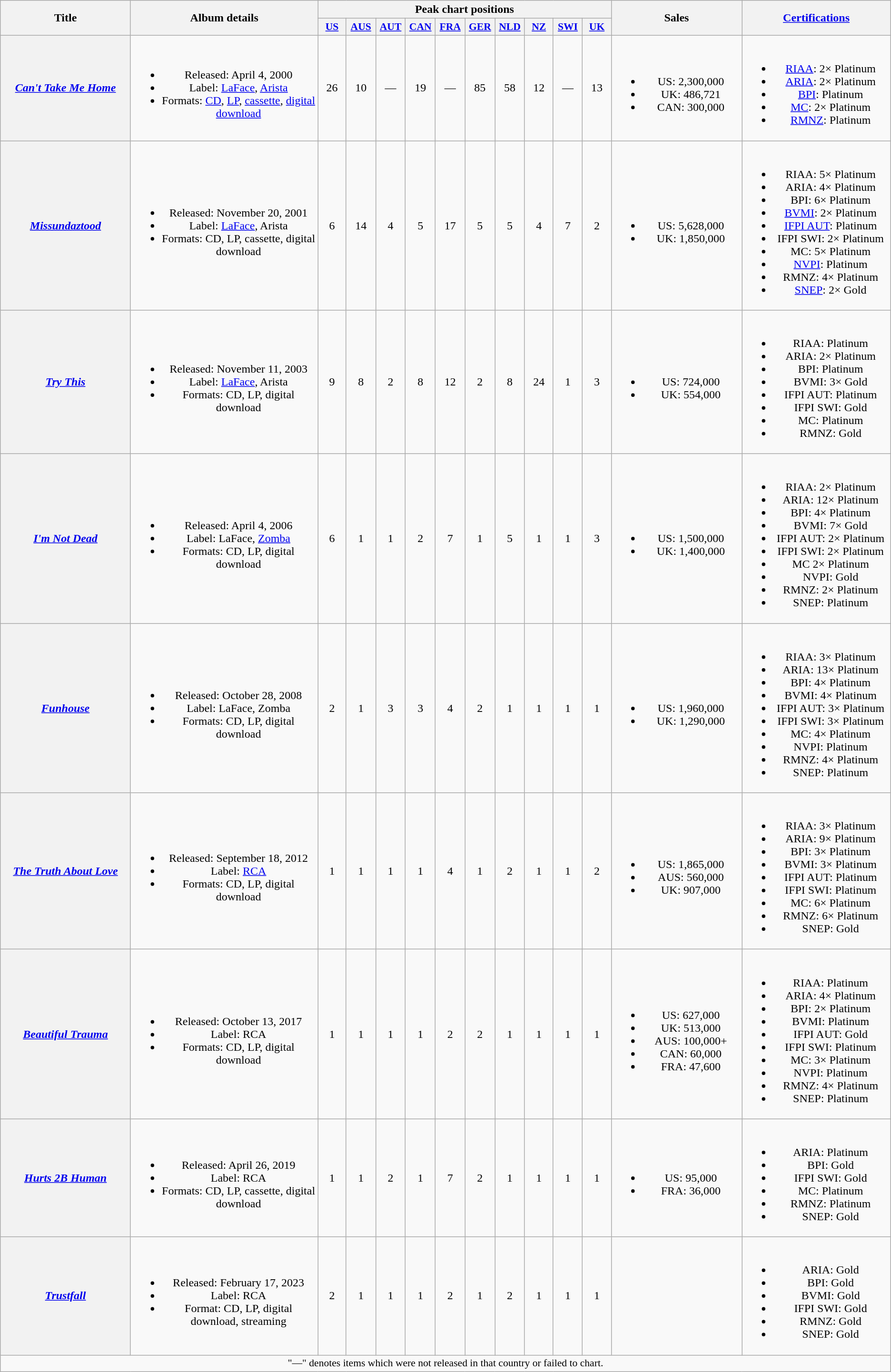<table class="wikitable plainrowheaders" style="text-align:center;">
<tr>
<th scope="col" rowspan="2" style="width:12em;">Title</th>
<th scope="col" rowspan="2" style="width:18em;">Album details</th>
<th scope="col" colspan="10">Peak chart positions</th>
<th scope="col" rowspan="2" style="width:12em;">Sales</th>
<th scope="col" rowspan="2" style="width:14em;"><a href='#'>Certifications</a></th>
</tr>
<tr>
<th scope="col" style="width:2.5em; font-size:90%;"><a href='#'>US</a><br></th>
<th scope="col" style="width:2.5em; font-size:90%;"><a href='#'>AUS</a><br></th>
<th scope="col" style="width:2.5em; font-size:90%;"><a href='#'>AUT</a><br></th>
<th scope="col" style="width:2.5em; font-size:90%;"><a href='#'>CAN</a><br></th>
<th scope="col" style="width:2.5em; font-size:90%;"><a href='#'>FRA</a><br></th>
<th scope="col" style="width:2.5em; font-size:90%;"><a href='#'>GER</a><br></th>
<th scope="col" style="width:2.5em; font-size:90%;"><a href='#'>NLD</a><br></th>
<th scope="col" style="width:2.5em; font-size:90%;"><a href='#'>NZ</a><br></th>
<th scope="col" style="width:2.5em; font-size:90%;"><a href='#'>SWI</a><br></th>
<th scope="col" style="width:2.5em; font-size:90%;"><a href='#'>UK</a><br></th>
</tr>
<tr>
<th scope="row"><em><a href='#'>Can't Take Me Home</a></em></th>
<td><br><ul><li>Released: April 4, 2000</li><li>Label: <a href='#'>LaFace</a>, <a href='#'>Arista</a></li><li>Formats: <a href='#'>CD</a>,  <a href='#'>LP</a>, <a href='#'>cassette</a>, <a href='#'>digital download</a></li></ul></td>
<td>26</td>
<td>10</td>
<td>—</td>
<td>19</td>
<td>—</td>
<td>85</td>
<td>58</td>
<td>12</td>
<td>—</td>
<td>13</td>
<td><br><ul><li>US: 2,300,000</li><li>UK: 486,721</li><li>CAN: 300,000</li></ul></td>
<td><br><ul><li><a href='#'>RIAA</a>: 2× Platinum</li><li><a href='#'>ARIA</a>: 2× Platinum</li><li><a href='#'>BPI</a>: Platinum</li><li><a href='#'>MC</a>: 2× Platinum</li><li><a href='#'>RMNZ</a>: Platinum</li></ul></td>
</tr>
<tr>
<th scope="row"><em><a href='#'>Missundaztood</a></em></th>
<td><br><ul><li>Released: November 20, 2001</li><li>Label: <a href='#'>LaFace</a>, Arista</li><li>Formats: CD, LP, cassette, digital download</li></ul></td>
<td>6</td>
<td>14</td>
<td>4</td>
<td>5</td>
<td>17</td>
<td>5</td>
<td>5</td>
<td>4</td>
<td>7</td>
<td>2</td>
<td><br><ul><li>US: 5,628,000</li><li>UK: 1,850,000</li></ul></td>
<td><br><ul><li>RIAA: 5× Platinum</li><li>ARIA: 4× Platinum</li><li>BPI: 6× Platinum</li><li><a href='#'>BVMI</a>: 2× Platinum</li><li><a href='#'>IFPI AUT</a>: Platinum</li><li>IFPI SWI: 2× Platinum</li><li>MC: 5× Platinum</li><li><a href='#'>NVPI</a>: Platinum</li><li>RMNZ: 4× Platinum</li><li><a href='#'>SNEP</a>: 2× Gold</li></ul></td>
</tr>
<tr>
<th scope="row"><em><a href='#'>Try This</a></em></th>
<td><br><ul><li>Released: November 11, 2003</li><li>Label: <a href='#'>LaFace</a>, Arista</li><li>Formats: CD, LP, digital download</li></ul></td>
<td>9</td>
<td>8</td>
<td>2</td>
<td>8</td>
<td>12</td>
<td>2</td>
<td>8</td>
<td>24</td>
<td>1</td>
<td>3</td>
<td><br><ul><li>US: 724,000</li><li>UK: 554,000</li></ul></td>
<td><br><ul><li>RIAA: Platinum</li><li>ARIA: 2× Platinum</li><li>BPI: Platinum</li><li>BVMI: 3× Gold</li><li>IFPI AUT: Platinum</li><li>IFPI SWI: Gold</li><li>MC: Platinum</li><li>RMNZ: Gold</li></ul></td>
</tr>
<tr>
<th scope="row"><em><a href='#'>I'm Not Dead</a></em></th>
<td><br><ul><li>Released: April 4, 2006</li><li>Label: LaFace, <a href='#'>Zomba</a></li><li>Formats: CD, LP, digital download</li></ul></td>
<td>6</td>
<td>1</td>
<td>1</td>
<td>2</td>
<td>7</td>
<td>1</td>
<td>5</td>
<td>1</td>
<td>1</td>
<td>3</td>
<td><br><ul><li>US: 1,500,000</li><li>UK: 1,400,000</li></ul></td>
<td><br><ul><li>RIAA: 2× Platinum</li><li>ARIA: 12× Platinum</li><li>BPI: 4× Platinum</li><li>BVMI: 7× Gold</li><li>IFPI AUT: 2× Platinum</li><li>IFPI SWI: 2× Platinum</li><li>MC 2× Platinum</li><li>NVPI: Gold</li><li>RMNZ: 2× Platinum</li><li>SNEP: Platinum</li></ul></td>
</tr>
<tr>
<th scope="row"><em><a href='#'>Funhouse</a></em></th>
<td><br><ul><li>Released: October 28, 2008</li><li>Label: LaFace, Zomba</li><li>Formats: CD, LP, digital download</li></ul></td>
<td>2</td>
<td>1</td>
<td>3</td>
<td>3</td>
<td>4</td>
<td>2</td>
<td>1</td>
<td>1</td>
<td>1</td>
<td>1</td>
<td><br><ul><li>US: 1,960,000</li><li>UK: 1,290,000</li></ul></td>
<td><br><ul><li>RIAA: 3× Platinum</li><li>ARIA: 13× Platinum</li><li>BPI: 4× Platinum</li><li>BVMI: 4× Platinum</li><li>IFPI AUT: 3× Platinum</li><li>IFPI SWI: 3× Platinum</li><li>MC: 4× Platinum</li><li>NVPI: Platinum</li><li>RMNZ: 4× Platinum</li><li>SNEP: Platinum</li></ul></td>
</tr>
<tr>
<th scope="row"><em><a href='#'>The Truth About Love</a></em></th>
<td><br><ul><li>Released: September 18, 2012</li><li>Label: <a href='#'>RCA</a></li><li>Formats: CD, LP, digital download</li></ul></td>
<td>1</td>
<td>1</td>
<td>1</td>
<td>1</td>
<td>4</td>
<td>1</td>
<td>2</td>
<td>1</td>
<td>1</td>
<td>2</td>
<td><br><ul><li>US: 1,865,000</li><li>AUS: 560,000</li><li>UK: 907,000</li></ul></td>
<td><br><ul><li>RIAA: 3× Platinum</li><li>ARIA: 9× Platinum</li><li>BPI: 3× Platinum</li><li>BVMI: 3× Platinum</li><li>IFPI AUT: Platinum</li><li>IFPI SWI: Platinum</li><li>MC: 6× Platinum</li><li>RMNZ: 6× Platinum</li><li>SNEP: Gold</li></ul></td>
</tr>
<tr>
<th scope="row"><em><a href='#'>Beautiful Trauma</a></em></th>
<td><br><ul><li>Released: October 13, 2017</li><li>Label: RCA</li><li>Formats: CD, LP, digital download</li></ul></td>
<td>1</td>
<td>1</td>
<td>1</td>
<td>1</td>
<td>2</td>
<td>2</td>
<td>1</td>
<td>1</td>
<td>1</td>
<td>1</td>
<td><br><ul><li>US: 627,000</li><li>UK: 513,000</li><li>AUS: 100,000+</li><li>CAN: 60,000</li><li>FRA: 47,600</li></ul></td>
<td><br><ul><li>RIAA: Platinum</li><li>ARIA: 4× Platinum</li><li>BPI: 2× Platinum</li><li>BVMI: Platinum</li><li>IFPI AUT: Gold</li><li>IFPI SWI: Platinum</li><li>MC: 3× Platinum</li><li>NVPI: Platinum</li><li>RMNZ: 4× Platinum</li><li>SNEP: Platinum</li></ul></td>
</tr>
<tr>
<th scope="row"><em><a href='#'>Hurts 2B Human</a></em></th>
<td><br><ul><li>Released: April 26, 2019</li><li>Label: RCA</li><li>Formats: CD, LP, cassette, digital download</li></ul></td>
<td>1</td>
<td>1</td>
<td>2</td>
<td>1</td>
<td>7</td>
<td>2</td>
<td>1</td>
<td>1</td>
<td>1</td>
<td>1</td>
<td><br><ul><li>US: 95,000</li><li>FRA: 36,000</li></ul></td>
<td><br><ul><li>ARIA: Platinum</li><li>BPI: Gold</li><li>IFPI SWI: Gold</li><li>MC: Platinum</li><li>RMNZ: Platinum</li><li>SNEP: Gold</li></ul></td>
</tr>
<tr>
<th scope="row"><em><a href='#'>Trustfall</a></em></th>
<td><br><ul><li>Released: February 17, 2023</li><li>Label: RCA</li><li>Format: CD, LP, digital download, streaming</li></ul></td>
<td>2</td>
<td>1</td>
<td>1</td>
<td>1</td>
<td>2</td>
<td>1</td>
<td>2</td>
<td>1</td>
<td>1</td>
<td>1</td>
<td></td>
<td><br><ul><li>ARIA: Gold</li><li>BPI: Gold</li><li>BVMI: Gold</li><li>IFPI SWI: Gold</li><li>RMNZ: Gold</li><li>SNEP: Gold</li></ul></td>
</tr>
<tr>
<td colspan="14" style="font-size:90%">"—" denotes items which were not released in that country or failed to chart.</td>
</tr>
</table>
